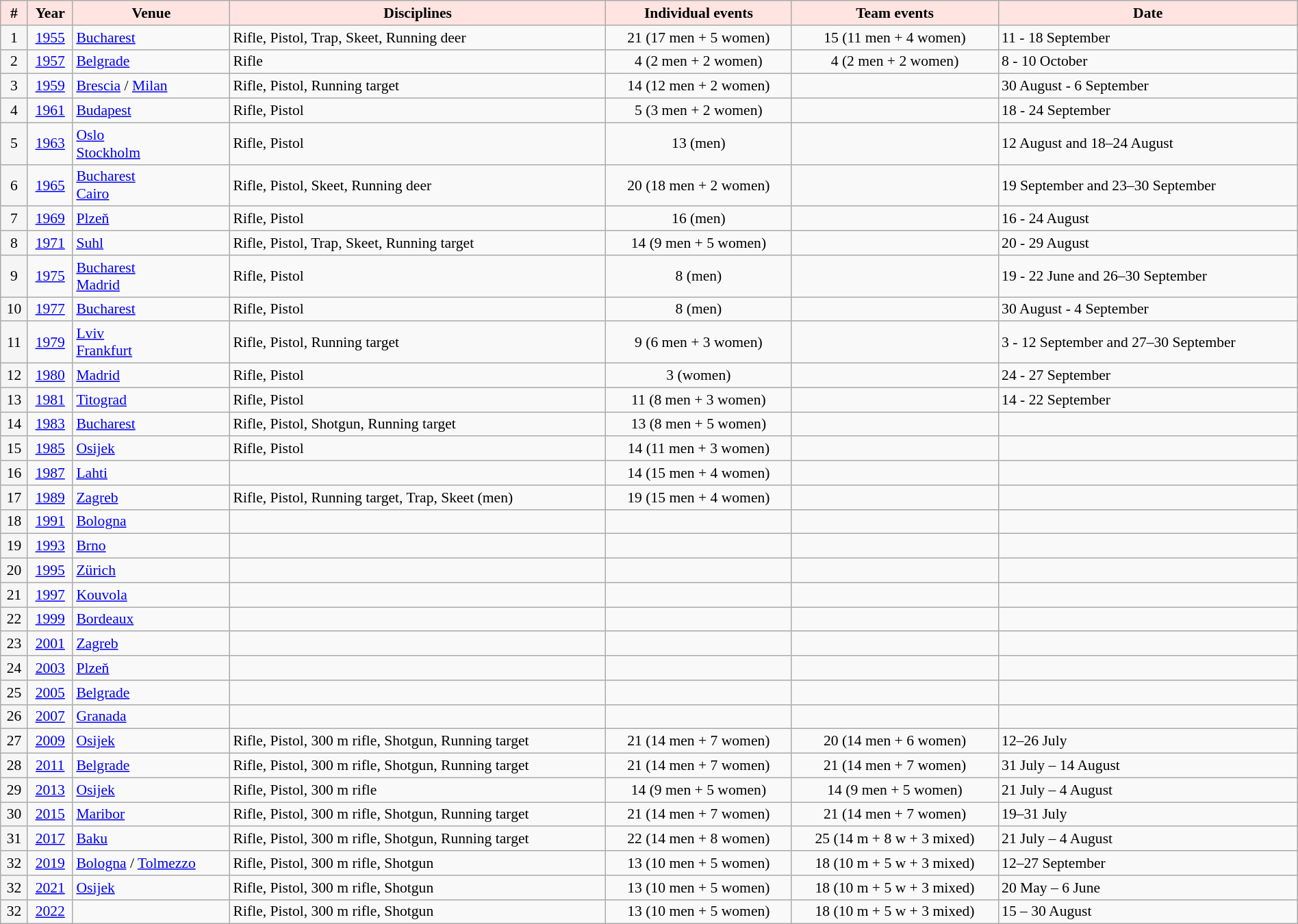<table class="wikitable" width=100% style="font-size:90%; text-align:left;">
<tr>
<th style="background-color:MistyRose;">#</th>
<th style="background-color:MistyRose;">Year</th>
<th style="background-color:MistyRose;">Venue</th>
<th style="background-color:MistyRose;">Disciplines</th>
<th style="background-color:MistyRose;">Individual events</th>
<th style="background-color:MistyRose;">Team events</th>
<th style="background-color:MistyRose;">Date</th>
</tr>
<tr>
<td align=center bgcolor=WhiteSmoke>1</td>
<td align=center><a href='#'>1955</a></td>
<td> <a href='#'>Bucharest</a></td>
<td>Rifle, Pistol, Trap, Skeet, Running deer</td>
<td align=center>21 (17 men + 5 women)</td>
<td align=center>15 (11 men + 4 women)</td>
<td>11 - 18 September</td>
</tr>
<tr>
<td align=center bgcolor=WhiteSmoke>2</td>
<td align=center><a href='#'>1957</a></td>
<td> <a href='#'>Belgrade</a></td>
<td>Rifle</td>
<td align=center>4 (2 men + 2 women)</td>
<td align=center>4 (2 men + 2 women)</td>
<td>8 - 10 October</td>
</tr>
<tr>
<td align=center bgcolor=WhiteSmoke>3</td>
<td align=center><a href='#'>1959</a></td>
<td> <a href='#'>Brescia</a> / <a href='#'>Milan</a></td>
<td>Rifle, Pistol, Running target</td>
<td align=center>14 (12 men + 2 women)</td>
<td></td>
<td>30 August - 6 September</td>
</tr>
<tr>
<td align=center bgcolor=WhiteSmoke>4</td>
<td align=center><a href='#'>1961</a></td>
<td> <a href='#'>Budapest</a></td>
<td>Rifle, Pistol</td>
<td align=center>5 (3 men + 2 women)</td>
<td></td>
<td>18 - 24 September</td>
</tr>
<tr>
<td align=center bgcolor=WhiteSmoke>5</td>
<td align=center><a href='#'>1963</a></td>
<td> <a href='#'>Oslo</a><br> <a href='#'>Stockholm</a></td>
<td>Rifle, Pistol</td>
<td align=center>13 (men)</td>
<td></td>
<td>12 August and 18–24 August</td>
</tr>
<tr>
<td align=center bgcolor=WhiteSmoke>6</td>
<td align=center><a href='#'>1965</a></td>
<td> <a href='#'>Bucharest</a><br> <a href='#'>Cairo</a></td>
<td>Rifle, Pistol, Skeet, Running deer</td>
<td align=center>20 (18 men + 2 women)</td>
<td></td>
<td>19 September and 23–30 September</td>
</tr>
<tr>
<td align=center bgcolor=WhiteSmoke>7</td>
<td align=center><a href='#'>1969</a></td>
<td> <a href='#'>Plzeň</a></td>
<td>Rifle, Pistol</td>
<td align=center>16 (men)</td>
<td></td>
<td>16 - 24 August</td>
</tr>
<tr>
<td align=center bgcolor=WhiteSmoke>8</td>
<td align=center><a href='#'>1971</a></td>
<td> <a href='#'>Suhl</a></td>
<td>Rifle, Pistol, Trap, Skeet, Running target</td>
<td align=center>14 (9 men + 5 women)</td>
<td></td>
<td>20 - 29 August</td>
</tr>
<tr>
<td align=center bgcolor=WhiteSmoke>9</td>
<td align=center><a href='#'>1975</a></td>
<td> <a href='#'>Bucharest</a><br> <a href='#'>Madrid</a></td>
<td>Rifle, Pistol</td>
<td align=center>8 (men)</td>
<td></td>
<td>19 - 22 June and 26–30 September</td>
</tr>
<tr>
<td align=center bgcolor=WhiteSmoke>10</td>
<td align=center><a href='#'>1977</a></td>
<td> <a href='#'>Bucharest</a></td>
<td>Rifle, Pistol</td>
<td align=center>8 (men)</td>
<td></td>
<td>30 August - 4 September</td>
</tr>
<tr>
<td align=center bgcolor=WhiteSmoke>11</td>
<td align=center><a href='#'>1979</a></td>
<td> <a href='#'>Lviv</a><br> <a href='#'>Frankfurt</a></td>
<td>Rifle, Pistol, Running target</td>
<td align=center>9 (6 men + 3 women)</td>
<td></td>
<td>3 - 12 September and 27–30 September</td>
</tr>
<tr>
<td align=center bgcolor=WhiteSmoke>12</td>
<td align=center><a href='#'>1980</a></td>
<td> <a href='#'>Madrid</a></td>
<td>Rifle, Pistol</td>
<td align=center>3 (women)</td>
<td></td>
<td>24 - 27 September</td>
</tr>
<tr>
<td align=center bgcolor=WhiteSmoke>13</td>
<td align=center><a href='#'>1981</a></td>
<td> <a href='#'>Titograd</a></td>
<td>Rifle, Pistol</td>
<td align=center>11 (8 men + 3 women)</td>
<td></td>
<td>14 - 22 September</td>
</tr>
<tr>
<td align=center bgcolor=WhiteSmoke>14</td>
<td align=center><a href='#'>1983</a></td>
<td> <a href='#'>Bucharest</a></td>
<td>Rifle, Pistol, Shotgun, Running target</td>
<td align=center>13 (8 men + 5 women)</td>
<td></td>
<td></td>
</tr>
<tr>
<td align=center bgcolor=WhiteSmoke>15</td>
<td align=center><a href='#'>1985</a></td>
<td> <a href='#'>Osijek</a></td>
<td>Rifle, Pistol</td>
<td align=center>14 (11 men + 3 women)</td>
<td></td>
<td></td>
</tr>
<tr>
<td align=center bgcolor=WhiteSmoke>16</td>
<td align=center><a href='#'>1987</a></td>
<td> <a href='#'>Lahti</a></td>
<td></td>
<td align=center>14 (15 men + 4 women)</td>
<td></td>
<td></td>
</tr>
<tr>
<td align=center bgcolor=WhiteSmoke>17</td>
<td align=center><a href='#'>1989</a></td>
<td> <a href='#'>Zagreb</a></td>
<td>Rifle, Pistol, Running target, Trap, Skeet (men)</td>
<td align=center>19 (15 men + 4 women)</td>
<td></td>
<td></td>
</tr>
<tr>
<td align=center bgcolor=WhiteSmoke>18</td>
<td align=center><a href='#'>1991</a></td>
<td> <a href='#'>Bologna</a></td>
<td></td>
<td></td>
<td></td>
<td></td>
</tr>
<tr>
<td align=center bgcolor=WhiteSmoke>19</td>
<td align=center><a href='#'>1993</a></td>
<td> <a href='#'>Brno</a></td>
<td></td>
<td></td>
<td></td>
<td></td>
</tr>
<tr>
<td align=center bgcolor=WhiteSmoke>20</td>
<td align=center><a href='#'>1995</a></td>
<td> <a href='#'>Zürich</a></td>
<td></td>
<td></td>
<td></td>
<td></td>
</tr>
<tr>
<td align=center bgcolor=WhiteSmoke>21</td>
<td align=center><a href='#'>1997</a></td>
<td> <a href='#'>Kouvola</a></td>
<td></td>
<td></td>
<td></td>
<td></td>
</tr>
<tr>
<td align=center bgcolor=WhiteSmoke>22</td>
<td align=center><a href='#'>1999</a></td>
<td> <a href='#'>Bordeaux</a></td>
<td></td>
<td></td>
<td></td>
<td></td>
</tr>
<tr>
<td align=center bgcolor=WhiteSmoke>23</td>
<td align=center><a href='#'>2001</a></td>
<td> <a href='#'>Zagreb</a></td>
<td></td>
<td></td>
<td></td>
<td></td>
</tr>
<tr>
<td align=center bgcolor=WhiteSmoke>24</td>
<td align=center><a href='#'>2003</a></td>
<td> <a href='#'>Plzeň</a></td>
<td></td>
<td></td>
<td></td>
<td></td>
</tr>
<tr>
<td align=center bgcolor=WhiteSmoke>25</td>
<td align=center><a href='#'>2005</a></td>
<td> <a href='#'>Belgrade</a></td>
<td></td>
<td></td>
<td></td>
<td></td>
</tr>
<tr>
<td align=center bgcolor=WhiteSmoke>26</td>
<td align=center><a href='#'>2007</a></td>
<td> <a href='#'>Granada</a></td>
<td></td>
<td></td>
<td></td>
<td></td>
</tr>
<tr>
<td align=center bgcolor=WhiteSmoke>27</td>
<td align=center><a href='#'>2009</a></td>
<td> <a href='#'>Osijek</a></td>
<td>Rifle, Pistol, 300 m rifle, Shotgun, Running target</td>
<td align=center>21 (14 men + 7 women)</td>
<td align=center>20 (14 men + 6 women)</td>
<td>12–26 July</td>
</tr>
<tr>
<td align=center bgcolor=WhiteSmoke>28</td>
<td align=center><a href='#'>2011</a></td>
<td> <a href='#'>Belgrade</a></td>
<td>Rifle, Pistol, 300 m rifle, Shotgun, Running target</td>
<td align=center>21 (14 men + 7 women)</td>
<td align=center>21 (14 men + 7 women)</td>
<td>31 July – 14 August</td>
</tr>
<tr>
<td align=center bgcolor=WhiteSmoke>29</td>
<td align=center><a href='#'>2013</a></td>
<td> <a href='#'>Osijek</a></td>
<td>Rifle, Pistol, 300 m rifle</td>
<td align=center>14 (9 men + 5 women)</td>
<td align=center>14 (9 men + 5 women)</td>
<td>21 July – 4 August</td>
</tr>
<tr>
<td align=center bgcolor=WhiteSmoke>30</td>
<td align=center><a href='#'>2015</a></td>
<td> <a href='#'>Maribor</a></td>
<td>Rifle, Pistol, 300 m rifle, Shotgun, Running target</td>
<td align=center>21 (14 men + 7 women)</td>
<td align=center>21 (14 men + 7 women)</td>
<td>19–31 July</td>
</tr>
<tr>
<td align=center bgcolor=WhiteSmoke>31</td>
<td align=center><a href='#'>2017</a></td>
<td> <a href='#'>Baku</a></td>
<td>Rifle, Pistol, 300 m rifle, Shotgun, Running target</td>
<td align=center>22 (14 men + 8 women)</td>
<td align=center>25 (14 m + 8 w + 3 mixed)</td>
<td>21 July – 4 August</td>
</tr>
<tr>
<td align=center bgcolor=WhiteSmoke>32</td>
<td align=center><a href='#'>2019</a></td>
<td> <a href='#'>Bologna</a> / <a href='#'>Tolmezzo</a></td>
<td>Rifle, Pistol, 300 m rifle, Shotgun</td>
<td align=center>13 (10 men + 5 women)</td>
<td align=center>18 (10 m + 5 w + 3 mixed)</td>
<td>12–27 September</td>
</tr>
<tr>
<td align=center bgcolor=WhiteSmoke>32</td>
<td align=center><a href='#'>2021</a></td>
<td> <a href='#'>Osijek</a></td>
<td>Rifle, Pistol, 300 m rifle, Shotgun</td>
<td align=center>13 (10 men + 5 women)</td>
<td align=center>18 (10 m + 5 w + 3 mixed)</td>
<td>20 May – 6 June</td>
</tr>
<tr>
<td align=center bgcolor=WhiteSmoke>32</td>
<td align=center><a href='#'>2022</a></td>
<td> <a href='#'></a></td>
<td>Rifle, Pistol, 300 m rifle, Shotgun</td>
<td align=center>13 (10 men + 5 women)</td>
<td align=center>18 (10 m + 5 w + 3 mixed)</td>
<td>15 – 30 August</td>
</tr>
</table>
